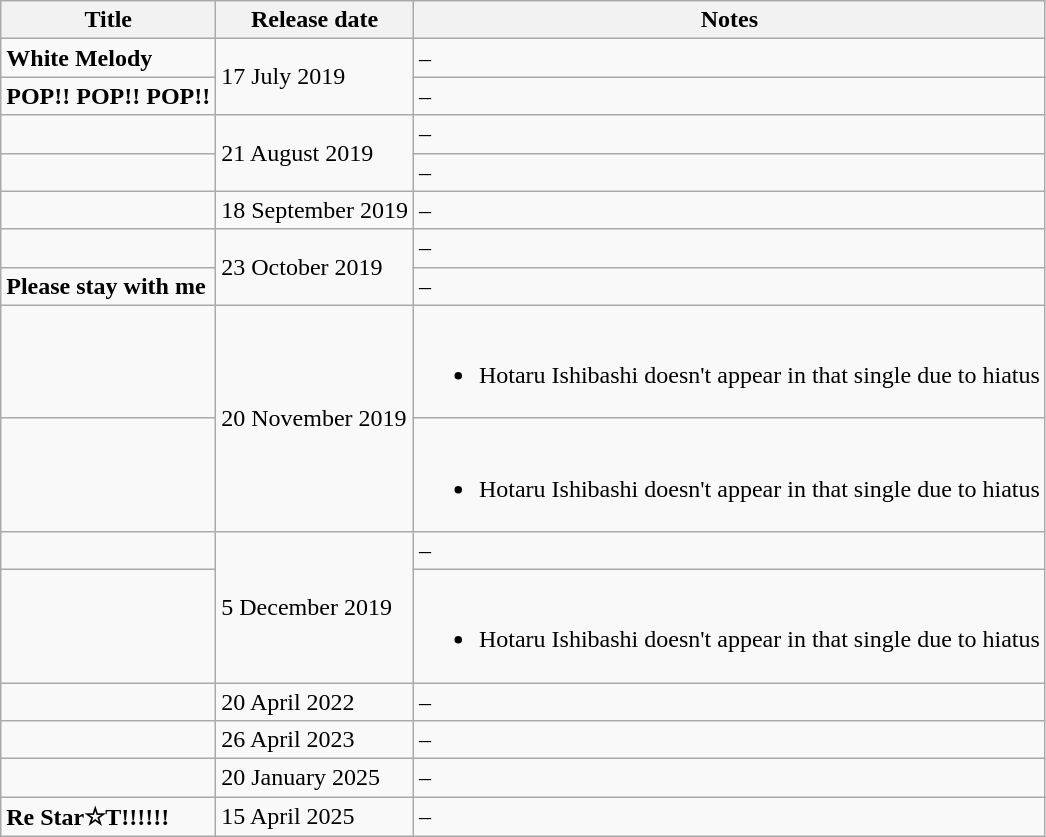<table class="wikitable">
<tr>
<th>Title</th>
<th>Release date</th>
<th>Notes</th>
</tr>
<tr>
<td><strong>White Melody</strong></td>
<td rowspan="2">17 July 2019</td>
<td>–</td>
</tr>
<tr>
<td><strong>POP!! POP!! POP!!</strong></td>
<td>–</td>
</tr>
<tr>
<td><strong></strong></td>
<td rowspan="2">21 August 2019</td>
<td>–</td>
</tr>
<tr>
<td><strong></strong></td>
<td>–</td>
</tr>
<tr>
<td><strong></strong></td>
<td rowspan="1">18 September 2019</td>
<td>–</td>
</tr>
<tr>
<td><strong></strong></td>
<td rowspan="2">23 October 2019</td>
<td>–</td>
</tr>
<tr>
<td><strong>Please stay with me</strong></td>
<td>–</td>
</tr>
<tr>
<td><strong></strong></td>
<td rowspan="2">20 November 2019</td>
<td><br><ul><li>Hotaru Ishibashi doesn't appear in that single due to hiatus</li></ul></td>
</tr>
<tr>
<td><strong></strong></td>
<td><br><ul><li>Hotaru Ishibashi doesn't appear in that single due to hiatus</li></ul></td>
</tr>
<tr>
<td><strong></strong></td>
<td rowspan="2">5 December 2019</td>
<td>–</td>
</tr>
<tr>
<td><strong></strong></td>
<td><br><ul><li>Hotaru Ishibashi doesn't appear in that single due to hiatus</li></ul></td>
</tr>
<tr>
<td><strong></strong></td>
<td>20 April 2022</td>
<td>–</td>
</tr>
<tr>
<td><strong></strong></td>
<td>26 April 2023</td>
<td>–</td>
</tr>
<tr>
<td><strong></strong></td>
<td>20 January 2025</td>
<td>–</td>
</tr>
<tr>
<td><strong>Re Star☆T!!!!!!</strong></td>
<td>15 April 2025</td>
<td>–</td>
</tr>
</table>
